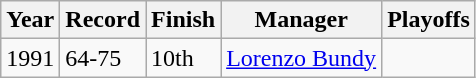<table class="wikitable">
<tr>
<th>Year</th>
<th>Record</th>
<th>Finish</th>
<th>Manager</th>
<th>Playoffs</th>
</tr>
<tr>
<td>1991</td>
<td>64-75</td>
<td>10th</td>
<td><a href='#'>Lorenzo Bundy</a></td>
<td></td>
</tr>
</table>
